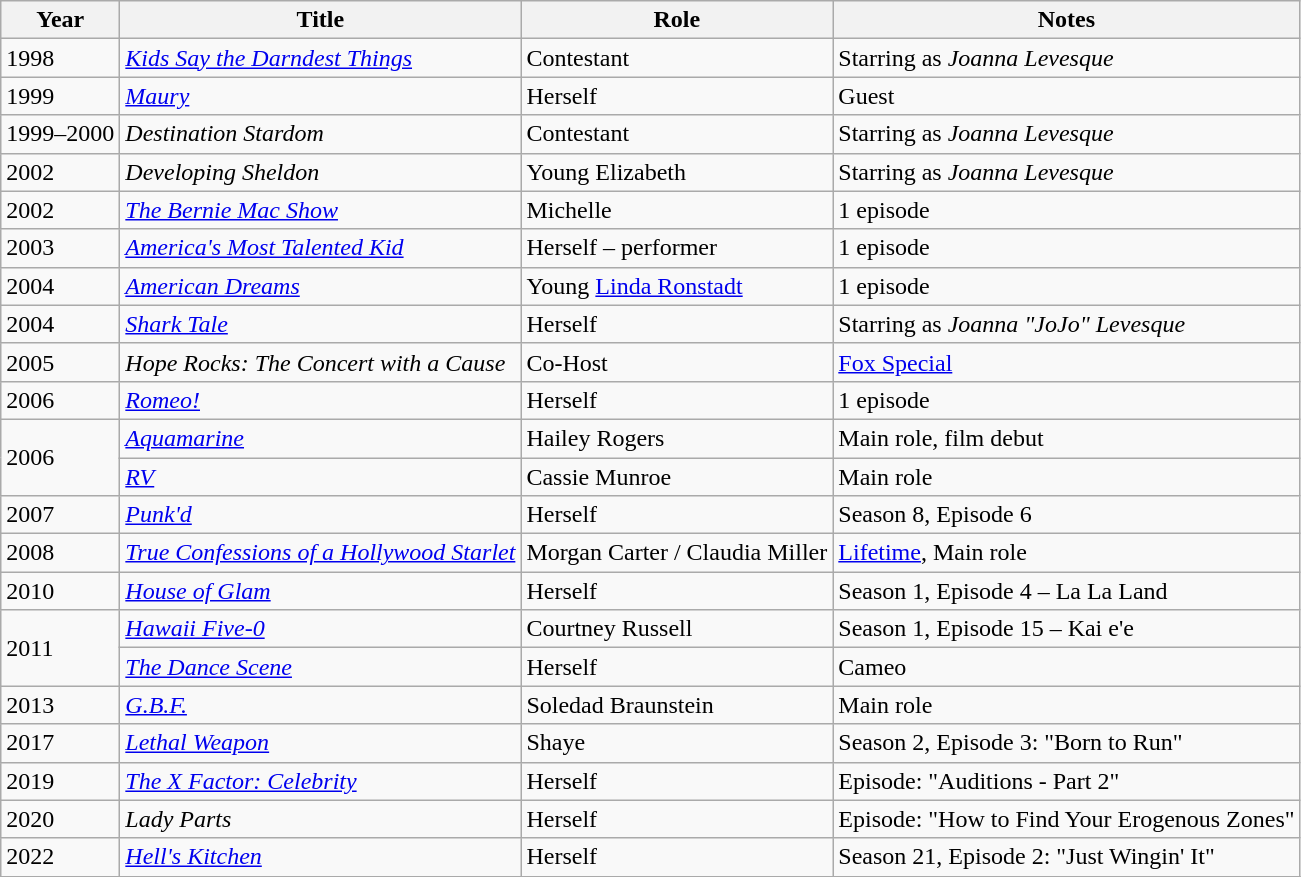<table class="wikitable sortable">
<tr>
<th>Year</th>
<th>Title</th>
<th>Role</th>
<th class="unsortable">Notes</th>
</tr>
<tr>
<td>1998</td>
<td><em><a href='#'>Kids Say the Darndest Things</a></em></td>
<td>Contestant</td>
<td>Starring as <em>Joanna Levesque</em></td>
</tr>
<tr>
<td>1999</td>
<td><em><a href='#'>Maury</a></em></td>
<td>Herself</td>
<td>Guest</td>
</tr>
<tr>
<td>1999–2000</td>
<td><em>Destination Stardom</em></td>
<td>Contestant</td>
<td>Starring as <em>Joanna Levesque</em></td>
</tr>
<tr>
<td>2002</td>
<td><em>Developing Sheldon</em></td>
<td>Young Elizabeth</td>
<td>Starring as <em>Joanna Levesque</em></td>
</tr>
<tr>
<td>2002</td>
<td><em><a href='#'>The Bernie Mac Show</a></em></td>
<td>Michelle</td>
<td>1 episode</td>
</tr>
<tr>
<td>2003</td>
<td><em><a href='#'>America's Most Talented Kid</a></em></td>
<td>Herself – performer</td>
<td>1 episode</td>
</tr>
<tr>
<td>2004</td>
<td><em><a href='#'>American Dreams</a></em></td>
<td>Young <a href='#'>Linda Ronstadt</a></td>
<td>1 episode</td>
</tr>
<tr>
<td>2004</td>
<td><em><a href='#'>Shark Tale</a></em></td>
<td>Herself</td>
<td>Starring as <em>Joanna "JoJo" Levesque</em></td>
</tr>
<tr>
<td>2005</td>
<td><em>Hope Rocks: The Concert with a Cause</em></td>
<td>Co-Host</td>
<td><a href='#'>Fox Special</a></td>
</tr>
<tr>
<td>2006</td>
<td><em><a href='#'>Romeo!</a></em></td>
<td>Herself</td>
<td>1 episode</td>
</tr>
<tr>
<td rowspan=2>2006</td>
<td><em><a href='#'>Aquamarine</a></em></td>
<td>Hailey Rogers</td>
<td>Main role, film debut</td>
</tr>
<tr>
<td><em><a href='#'>RV</a></em></td>
<td>Cassie Munroe</td>
<td>Main role</td>
</tr>
<tr>
<td>2007</td>
<td><em><a href='#'>Punk'd</a></em></td>
<td>Herself</td>
<td>Season 8, Episode 6</td>
</tr>
<tr>
<td>2008</td>
<td><em><a href='#'>True Confessions of a Hollywood Starlet</a></em></td>
<td>Morgan Carter / Claudia Miller</td>
<td><a href='#'>Lifetime</a>, Main role</td>
</tr>
<tr>
<td>2010</td>
<td><em><a href='#'>House of Glam</a></em></td>
<td>Herself</td>
<td>Season 1, Episode 4 – La La Land</td>
</tr>
<tr>
<td rowspan=2>2011</td>
<td><em><a href='#'>Hawaii Five-0</a></em></td>
<td>Courtney Russell</td>
<td>Season 1, Episode 15 – Kai e'e</td>
</tr>
<tr>
<td><em><a href='#'>The Dance Scene</a></em></td>
<td>Herself</td>
<td>Cameo</td>
</tr>
<tr>
<td>2013</td>
<td><em><a href='#'>G.B.F.</a></em></td>
<td>Soledad Braunstein</td>
<td>Main role</td>
</tr>
<tr>
<td>2017</td>
<td><em><a href='#'>Lethal Weapon</a></em></td>
<td>Shaye</td>
<td>Season 2, Episode 3: "Born to Run"</td>
</tr>
<tr>
<td>2019</td>
<td><em><a href='#'>The X Factor: Celebrity</a></em></td>
<td>Herself</td>
<td>Episode: "Auditions - Part 2"</td>
</tr>
<tr>
<td>2020</td>
<td><em>Lady Parts</em></td>
<td>Herself</td>
<td>Episode: "How to Find Your Erogenous Zones"</td>
</tr>
<tr>
<td>2022</td>
<td><em><a href='#'>Hell's Kitchen</a></em></td>
<td>Herself</td>
<td>Season 21, Episode 2: "Just Wingin' It"</td>
</tr>
<tr>
</tr>
</table>
